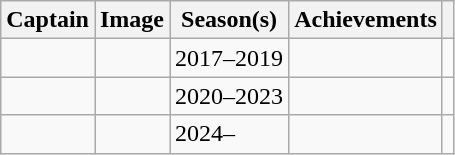<table class="wikitable plainrowheaders sortable" style="text-align:left">
<tr>
<th>Captain</th>
<th class="unsortable">Image</th>
<th>Season(s)</th>
<th class="unsortable">Achievements</th>
<th class="unsortable"></th>
</tr>
<tr>
<td></td>
<td></td>
<td>2017–2019</td>
<td></td>
<td></td>
</tr>
<tr>
<td></td>
<td></td>
<td>2020–2023</td>
<td></td>
<td></td>
</tr>
<tr>
<td></td>
<td></td>
<td>2024–</td>
<td></td>
<td></td>
</tr>
</table>
